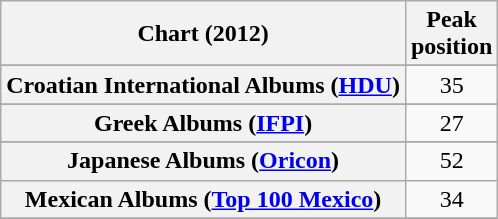<table class="wikitable sortable plainrowheaders" style="text-align:center">
<tr>
<th scope="col">Chart (2012)</th>
<th scope="col">Peak<br>position</th>
</tr>
<tr>
</tr>
<tr>
</tr>
<tr>
</tr>
<tr>
</tr>
<tr>
<th scope="row">Croatian International Albums (<a href='#'>HDU</a>)</th>
<td>35</td>
</tr>
<tr>
</tr>
<tr>
</tr>
<tr>
</tr>
<tr>
</tr>
<tr>
</tr>
<tr>
</tr>
<tr>
<th scope="row">Greek Albums (<a href='#'>IFPI</a>)</th>
<td>27</td>
</tr>
<tr>
</tr>
<tr>
</tr>
<tr>
<th scope="row">Japanese Albums (<a href='#'>Oricon</a>)</th>
<td>52</td>
</tr>
<tr>
<th scope="row">Mexican Albums (<a href='#'>Top 100 Mexico</a>)</th>
<td>34</td>
</tr>
<tr>
</tr>
<tr>
</tr>
<tr>
</tr>
<tr>
</tr>
<tr>
</tr>
<tr>
</tr>
<tr>
</tr>
<tr>
</tr>
</table>
